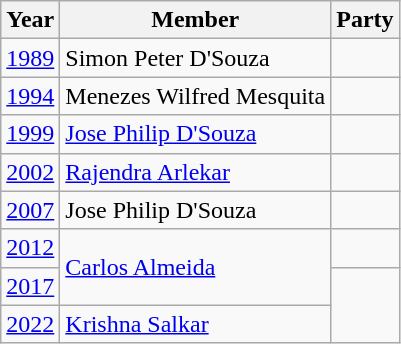<table class="wikitable sortable">
<tr>
<th>Year</th>
<th>Member</th>
<th colspan="2">Party</th>
</tr>
<tr>
<td><a href='#'>1989</a></td>
<td>Simon Peter D'Souza</td>
<td></td>
</tr>
<tr>
<td><a href='#'>1994</a></td>
<td>Menezes Wilfred Mesquita</td>
<td></td>
</tr>
<tr>
<td><a href='#'>1999</a></td>
<td><a href='#'>Jose Philip D'Souza</a></td>
<td></td>
</tr>
<tr>
<td><a href='#'>2002</a></td>
<td><a href='#'>Rajendra Arlekar</a></td>
<td></td>
</tr>
<tr>
<td><a href='#'>2007</a></td>
<td>Jose Philip D'Souza</td>
<td></td>
</tr>
<tr>
<td><a href='#'>2012</a></td>
<td rowspan=2><a href='#'>Carlos Almeida</a></td>
<td></td>
</tr>
<tr>
<td><a href='#'>2017</a></td>
</tr>
<tr>
<td><a href='#'>2022</a></td>
<td><a href='#'>Krishna Salkar</a></td>
</tr>
</table>
